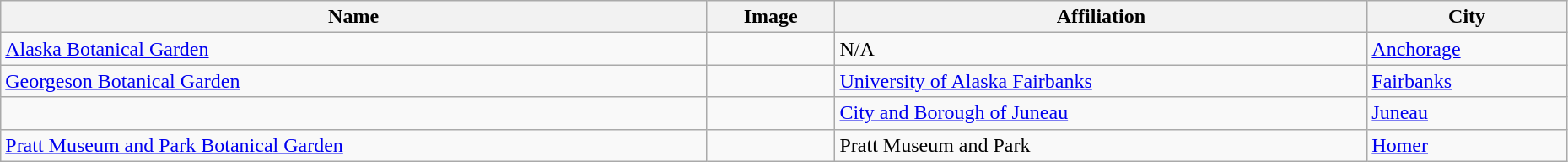<table class="wikitable" style="width:98%">
<tr>
<th>Name</th>
<th>Image</th>
<th>Affiliation</th>
<th>City</th>
</tr>
<tr>
<td><a href='#'>Alaska Botanical Garden</a></td>
<td></td>
<td>N/A</td>
<td><a href='#'>Anchorage</a></td>
</tr>
<tr>
<td><a href='#'>Georgeson Botanical Garden</a></td>
<td></td>
<td><a href='#'>University of Alaska Fairbanks</a></td>
<td><a href='#'>Fairbanks</a></td>
</tr>
<tr>
<td></td>
<td></td>
<td><a href='#'>City and Borough of Juneau</a></td>
<td><a href='#'>Juneau</a></td>
</tr>
<tr>
<td><a href='#'>Pratt Museum and Park Botanical Garden</a></td>
<td></td>
<td>Pratt Museum and Park</td>
<td><a href='#'>Homer</a></td>
</tr>
</table>
